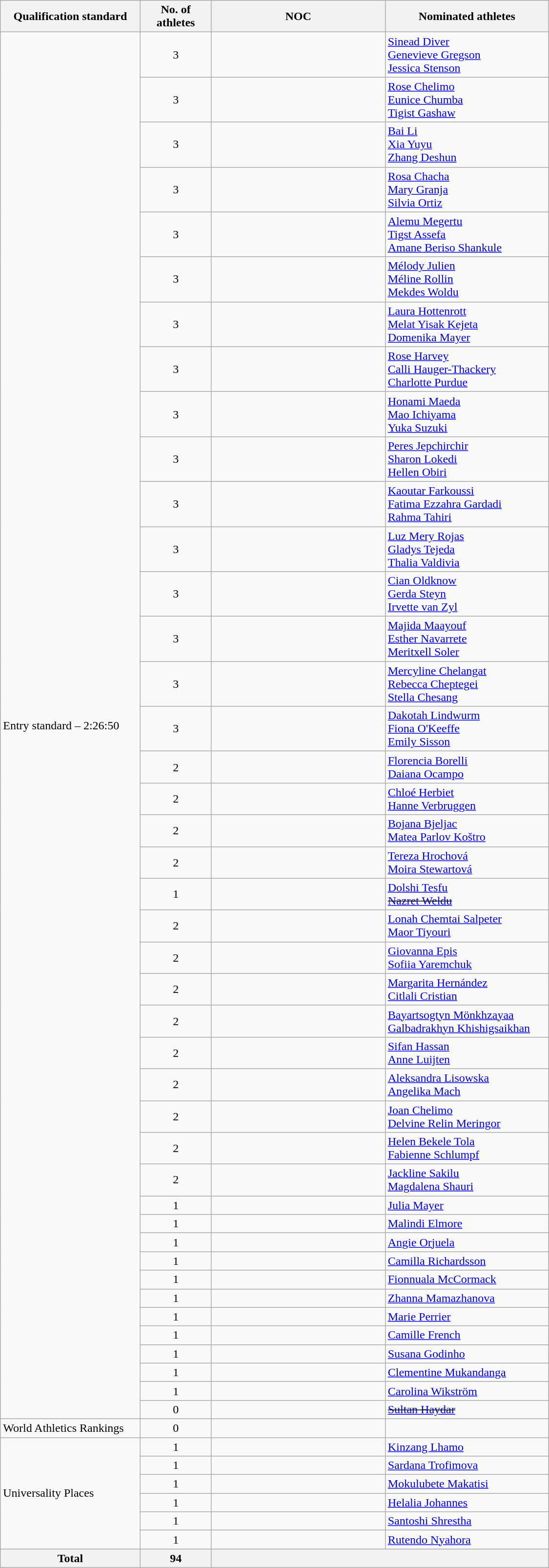<table class="wikitable sortable" style="text-align:left; width:750px;">
<tr>
<th>Qualification standard</th>
<th width=90>No. of athletes</th>
<th width=230>NOC</th>
<th>Nominated athletes</th>
</tr>
<tr>
<td rowspan=42>Entry standard – 2:26:50</td>
<td align=center>3</td>
<td></td>
<td><a href='#'>Sinead Diver</a><br><a href='#'>Genevieve Gregson</a><br><a href='#'>Jessica Stenson</a></td>
</tr>
<tr>
<td align=center>3</td>
<td></td>
<td><a href='#'>Rose Chelimo</a><br><a href='#'>Eunice Chumba</a><br><a href='#'>Tigist Gashaw</a></td>
</tr>
<tr>
<td align=center>3</td>
<td></td>
<td><a href='#'>Bai Li</a><br><a href='#'>Xia Yuyu</a><br><a href='#'>Zhang Deshun</a></td>
</tr>
<tr>
<td align=center>3</td>
<td></td>
<td><a href='#'>Rosa Chacha</a><br><a href='#'>Mary Granja</a><br><a href='#'>Silvia Ortiz</a></td>
</tr>
<tr>
<td align=center>3</td>
<td></td>
<td><a href='#'>Alemu Megertu</a><br><a href='#'>Tigst Assefa</a><br><a href='#'>Amane Beriso Shankule</a></td>
</tr>
<tr>
<td align=center>3</td>
<td></td>
<td><a href='#'>Mélody Julien</a><br><a href='#'>Méline Rollin</a><br><a href='#'>Mekdes Woldu</a></td>
</tr>
<tr>
<td align=center>3</td>
<td></td>
<td><a href='#'>Laura Hottenrott</a><br><a href='#'>Melat Yisak Kejeta</a><br><a href='#'>Domenika Mayer</a></td>
</tr>
<tr>
<td align=center>3</td>
<td></td>
<td><a href='#'>Rose Harvey</a><br><a href='#'>Calli Hauger-Thackery</a><br><a href='#'>Charlotte Purdue</a></td>
</tr>
<tr>
<td align=center>3</td>
<td></td>
<td><a href='#'>Honami Maeda</a><br><a href='#'>Mao Ichiyama</a><br><a href='#'>Yuka Suzuki</a></td>
</tr>
<tr>
<td align=center>3</td>
<td></td>
<td><a href='#'>Peres Jepchirchir</a><br><a href='#'>Sharon Lokedi</a><br><a href='#'>Hellen Obiri</a></td>
</tr>
<tr>
<td align=center>3</td>
<td></td>
<td><a href='#'>Kaoutar Farkoussi</a><br><a href='#'>Fatima Ezzahra Gardadi</a><br><a href='#'>Rahma Tahiri</a></td>
</tr>
<tr>
<td align=center>3</td>
<td></td>
<td><a href='#'>Luz Mery Rojas</a><br><a href='#'>Gladys Tejeda</a><br><a href='#'>Thalia Valdivia</a></td>
</tr>
<tr>
<td align=center>3</td>
<td></td>
<td><a href='#'>Cian Oldknow</a><br><a href='#'>Gerda Steyn</a><br><a href='#'>Irvette van Zyl</a></td>
</tr>
<tr>
<td align=center>3</td>
<td></td>
<td><a href='#'>Majida Maayouf</a><br><a href='#'>Esther Navarrete</a><br><a href='#'>Meritxell Soler</a></td>
</tr>
<tr>
<td align=center>3</td>
<td></td>
<td><a href='#'>Mercyline Chelangat</a><br><a href='#'>Rebecca Cheptegei</a><br><a href='#'>Stella Chesang</a></td>
</tr>
<tr>
<td align=center>3</td>
<td></td>
<td><a href='#'>Dakotah Lindwurm</a><br><a href='#'>Fiona O'Keeffe</a><br><a href='#'>Emily Sisson</a></td>
</tr>
<tr>
<td align=center>2</td>
<td></td>
<td><a href='#'>Florencia Borelli</a><br><a href='#'>Daiana Ocampo</a></td>
</tr>
<tr>
<td align=center>2</td>
<td></td>
<td><a href='#'>Chloé Herbiet</a><br><a href='#'>Hanne Verbruggen</a></td>
</tr>
<tr>
<td align=center>2</td>
<td></td>
<td><a href='#'>Bojana Bjeljac</a><br><a href='#'>Matea Parlov Koštro</a></td>
</tr>
<tr>
<td align=center>2</td>
<td></td>
<td><a href='#'>Tereza Hrochová</a><br><a href='#'>Moira Stewartová</a></td>
</tr>
<tr>
<td align=center>1</td>
<td></td>
<td><a href='#'>Dolshi Tesfu</a><br><s><a href='#'>Nazret Weldu</a></s></td>
</tr>
<tr>
<td align=center>2</td>
<td></td>
<td><a href='#'>Lonah Chemtai Salpeter</a><br><a href='#'>Maor Tiyouri</a></td>
</tr>
<tr>
<td align=center>2</td>
<td></td>
<td><a href='#'>Giovanna Epis</a><br><a href='#'>Sofiia Yaremchuk</a></td>
</tr>
<tr>
<td align=center>2</td>
<td></td>
<td><a href='#'>Margarita Hernández</a><br><a href='#'>Citlali Cristian</a></td>
</tr>
<tr>
<td align=center>2</td>
<td></td>
<td><a href='#'>Bayartsogtyn Mönkhzayaa</a><br><a href='#'>Galbadrakhyn Khishigsaikhan</a></td>
</tr>
<tr>
<td align=center>2</td>
<td></td>
<td><a href='#'>Sifan Hassan</a><br><a href='#'>Anne Luijten</a></td>
</tr>
<tr>
<td align=center>2</td>
<td></td>
<td><a href='#'>Aleksandra Lisowska</a><br><a href='#'>Angelika Mach</a></td>
</tr>
<tr>
<td align=center>2</td>
<td></td>
<td><a href='#'>Joan Chelimo</a><br><a href='#'>Delvine Relin Meringor</a></td>
</tr>
<tr>
<td align=center>2</td>
<td></td>
<td><a href='#'>Helen Bekele Tola</a><br><a href='#'>Fabienne Schlumpf</a></td>
</tr>
<tr>
<td align=center>2</td>
<td></td>
<td><a href='#'>Jackline Sakilu</a><br><a href='#'>Magdalena Shauri</a></td>
</tr>
<tr>
<td align=center>1</td>
<td></td>
<td><a href='#'>Julia Mayer</a></td>
</tr>
<tr>
<td align=center>1</td>
<td></td>
<td><a href='#'>Malindi Elmore</a></td>
</tr>
<tr>
<td align=center>1</td>
<td></td>
<td><a href='#'>Angie Orjuela</a></td>
</tr>
<tr>
<td align=center>1</td>
<td></td>
<td><a href='#'>Camilla Richardsson</a></td>
</tr>
<tr>
<td align=center>1</td>
<td></td>
<td><a href='#'>Fionnuala McCormack</a></td>
</tr>
<tr>
<td align=center>1</td>
<td></td>
<td><a href='#'>Zhanna Mamazhanova</a></td>
</tr>
<tr>
<td align=center>1</td>
<td></td>
<td><a href='#'>Marie Perrier</a></td>
</tr>
<tr>
<td align=center>1</td>
<td></td>
<td><a href='#'>Camille French</a></td>
</tr>
<tr>
<td align=center>1</td>
<td></td>
<td><a href='#'>Susana Godinho</a></td>
</tr>
<tr>
<td align=center>1</td>
<td></td>
<td><a href='#'>Clementine Mukandanga</a></td>
</tr>
<tr>
<td align=center>1</td>
<td></td>
<td><a href='#'>Carolina Wikström</a></td>
</tr>
<tr>
<td align=center>0</td>
<td><s></s></td>
<td><s><a href='#'>Sultan Haydar</a></s></td>
</tr>
<tr>
<td>World Athletics Rankings</td>
<td align=center>0</td>
<td></td>
<td></td>
</tr>
<tr>
<td rowspan=6>Universality Places</td>
<td align=center>1</td>
<td></td>
<td><a href='#'>Kinzang Lhamo</a></td>
</tr>
<tr>
<td align=center>1</td>
<td></td>
<td><a href='#'>Sardana Trofimova</a></td>
</tr>
<tr>
<td align=center>1</td>
<td></td>
<td><a href='#'>Mokulubete Makatisi</a></td>
</tr>
<tr>
<td align=center>1</td>
<td></td>
<td><a href='#'>Helalia Johannes</a></td>
</tr>
<tr>
<td align=center>1</td>
<td></td>
<td><a href='#'>Santoshi Shrestha</a></td>
</tr>
<tr>
<td align=center>1</td>
<td></td>
<td><a href='#'>Rutendo Nyahora</a></td>
</tr>
<tr>
<th>Total</th>
<th>94</th>
<th colspan=2></th>
</tr>
</table>
